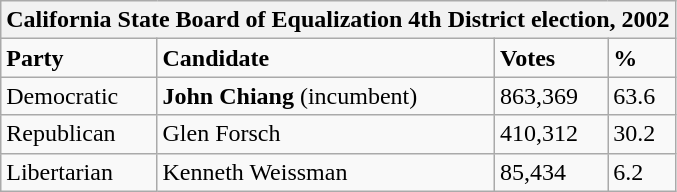<table class="wikitable">
<tr>
<th colspan="4">California State Board of Equalization 4th District election, 2002</th>
</tr>
<tr>
<td><strong>Party</strong></td>
<td><strong>Candidate</strong></td>
<td><strong>Votes</strong></td>
<td><strong>%</strong></td>
</tr>
<tr>
<td>Democratic</td>
<td><strong>John Chiang</strong> (incumbent)</td>
<td>863,369</td>
<td>63.6</td>
</tr>
<tr>
<td>Republican</td>
<td>Glen Forsch</td>
<td>410,312</td>
<td>30.2</td>
</tr>
<tr>
<td>Libertarian</td>
<td>Kenneth Weissman</td>
<td>85,434</td>
<td>6.2</td>
</tr>
</table>
